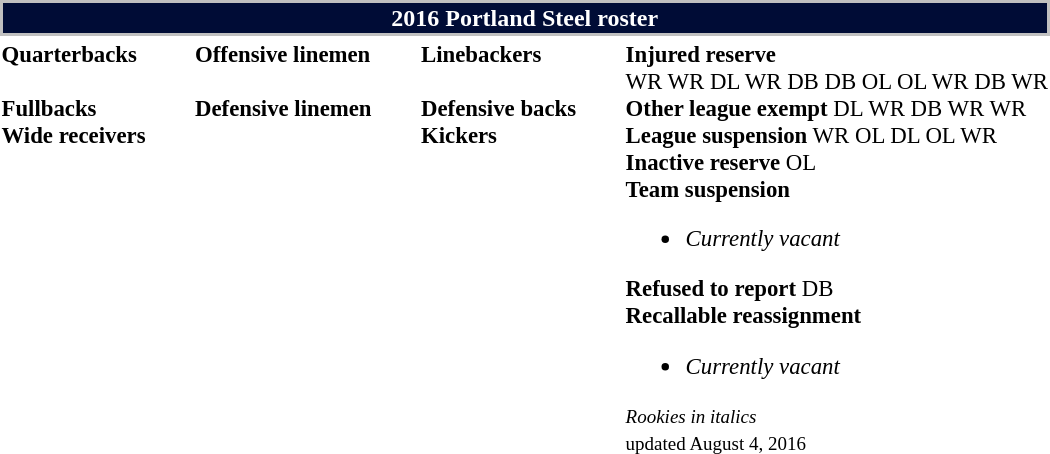<table class="toccolours" style="text-align: left;">
<tr>
<th colspan=7 style="background:#000C36; border: 2px solid #C0C0C0; color:#ffffff; text-align:center;"><strong>2016 Portland Steel roster</strong></th>
</tr>
<tr>
<td style="font-size: 95%;vertical-align:top;"><strong>Quarterbacks</strong><br>
<br><strong>Fullbacks</strong>
<br><strong>Wide receivers</strong>




</td>
<td style="width: 25px;"></td>
<td style="font-size: 95%;vertical-align:top;"><strong>Offensive linemen</strong><br>

<br><strong>Defensive linemen</strong>




</td>
<td style="width: 25px;"></td>
<td style="font-size: 95%;vertical-align:top;"><strong>Linebackers</strong><br><br><strong>Defensive backs</strong>





<br><strong>Kickers</strong>
</td>
<td style="width: 25px;"></td>
<td style="font-size: 95%;vertical-align:top;"><strong>Injured reserve</strong><br> WR
 WR
 DL
 WR
 DB
 DB
 OL
 OL
 WR
 DB
 WR<br><strong>Other league exempt</strong>
 DL
 WR
 DB
 WR
 WR<br><strong>League suspension</strong>
 WR
 OL
 DL
 OL
 WR<br><strong>Inactive reserve</strong>
 OL<br><strong>Team suspension</strong><ul><li><em>Currently vacant</em></li></ul><strong>Refused to report</strong>
 DB<br><strong>Recallable reassignment</strong><ul><li><em>Currently vacant</em></li></ul><small><em>Rookies in italics</em><br><span></span> updated August 4, 2016</small><br>
</td>
</tr>
<tr>
</tr>
</table>
